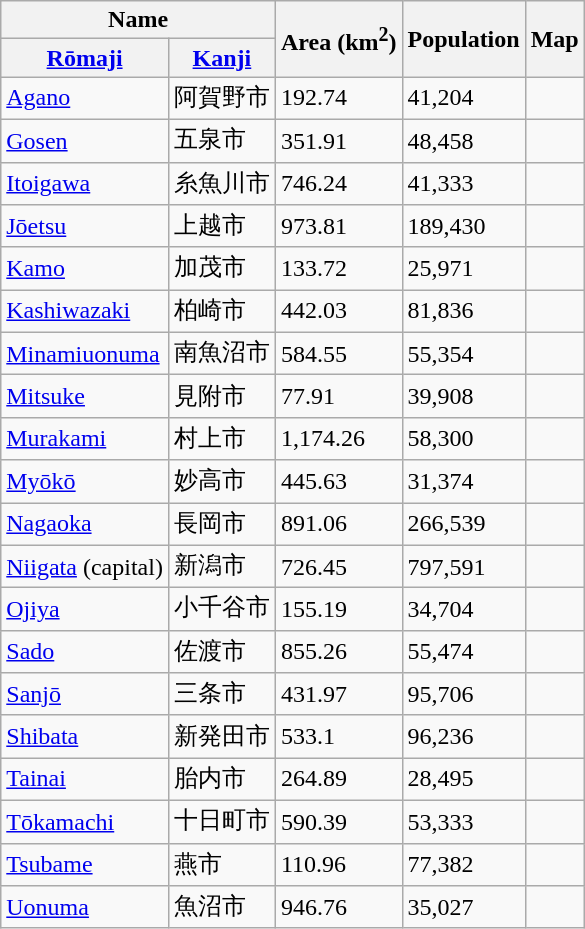<table class="wikitable sortable">
<tr>
<th colspan="2">Name</th>
<th rowspan="2">Area (km<sup>2</sup>)</th>
<th rowspan="2">Population</th>
<th rowspan="2">Map</th>
</tr>
<tr>
<th><a href='#'>Rōmaji</a></th>
<th><a href='#'>Kanji</a></th>
</tr>
<tr>
<td> <a href='#'>Agano</a></td>
<td>阿賀野市</td>
<td>192.74</td>
<td>41,204</td>
<td></td>
</tr>
<tr>
<td> <a href='#'>Gosen</a></td>
<td>五泉市</td>
<td>351.91</td>
<td>48,458</td>
<td></td>
</tr>
<tr>
<td> <a href='#'>Itoigawa</a></td>
<td>糸魚川市</td>
<td>746.24</td>
<td>41,333</td>
<td></td>
</tr>
<tr>
<td> <a href='#'>Jōetsu</a></td>
<td>上越市</td>
<td>973.81</td>
<td>189,430</td>
<td></td>
</tr>
<tr>
<td> <a href='#'>Kamo</a></td>
<td>加茂市</td>
<td>133.72</td>
<td>25,971</td>
<td></td>
</tr>
<tr>
<td> <a href='#'>Kashiwazaki</a></td>
<td>柏崎市</td>
<td>442.03</td>
<td>81,836</td>
<td></td>
</tr>
<tr>
<td> <a href='#'>Minamiuonuma</a></td>
<td>南魚沼市</td>
<td>584.55</td>
<td>55,354</td>
<td></td>
</tr>
<tr>
<td> <a href='#'>Mitsuke</a></td>
<td>見附市</td>
<td>77.91</td>
<td>39,908</td>
<td></td>
</tr>
<tr>
<td> <a href='#'>Murakami</a></td>
<td>村上市</td>
<td>1,174.26</td>
<td>58,300</td>
<td></td>
</tr>
<tr>
<td> <a href='#'>Myōkō</a></td>
<td>妙高市</td>
<td>445.63</td>
<td>31,374</td>
<td></td>
</tr>
<tr>
<td> <a href='#'>Nagaoka</a></td>
<td>長岡市</td>
<td>891.06</td>
<td>266,539</td>
<td></td>
</tr>
<tr>
<td> <a href='#'>Niigata</a> (capital)</td>
<td>新潟市</td>
<td>726.45</td>
<td>797,591</td>
<td></td>
</tr>
<tr>
<td> <a href='#'>Ojiya</a></td>
<td>小千谷市</td>
<td>155.19</td>
<td>34,704</td>
<td></td>
</tr>
<tr>
<td> <a href='#'>Sado</a></td>
<td>佐渡市</td>
<td>855.26</td>
<td>55,474</td>
<td></td>
</tr>
<tr>
<td> <a href='#'>Sanjō</a></td>
<td>三条市</td>
<td>431.97</td>
<td>95,706</td>
<td></td>
</tr>
<tr>
<td> <a href='#'>Shibata</a></td>
<td>新発田市</td>
<td>533.1</td>
<td>96,236</td>
<td></td>
</tr>
<tr>
<td> <a href='#'>Tainai</a></td>
<td>胎内市</td>
<td>264.89</td>
<td>28,495</td>
<td></td>
</tr>
<tr>
<td> <a href='#'>Tōkamachi</a></td>
<td>十日町市</td>
<td>590.39</td>
<td>53,333</td>
<td></td>
</tr>
<tr>
<td> <a href='#'>Tsubame</a></td>
<td>燕市</td>
<td>110.96</td>
<td>77,382</td>
<td></td>
</tr>
<tr>
<td> <a href='#'>Uonuma</a></td>
<td>魚沼市</td>
<td>946.76</td>
<td>35,027</td>
<td></td>
</tr>
</table>
